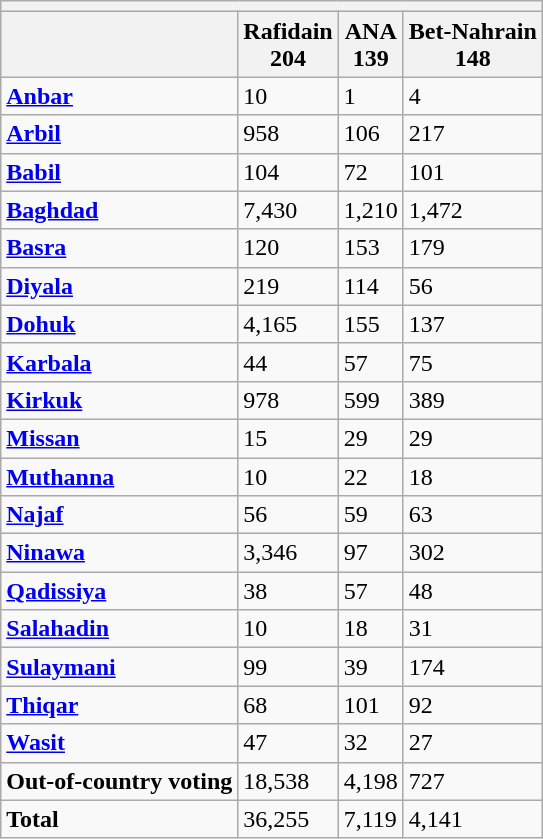<table class="wikitable">
<tr>
<th colspan="4"></th>
</tr>
<tr>
<th></th>
<th>Rafidain<br>204</th>
<th>ANA<br>139</th>
<th>Bet-Nahrain<br>148</th>
</tr>
<tr>
<td><strong><a href='#'>Anbar</a></strong></td>
<td>10</td>
<td>1</td>
<td>4</td>
</tr>
<tr>
<td><strong><a href='#'>Arbil</a></strong></td>
<td>958</td>
<td>106</td>
<td>217</td>
</tr>
<tr>
<td><strong><a href='#'>Babil</a></strong></td>
<td>104</td>
<td>72</td>
<td>101</td>
</tr>
<tr>
<td><strong><a href='#'>Baghdad</a></strong></td>
<td>7,430</td>
<td>1,210</td>
<td>1,472</td>
</tr>
<tr>
<td><strong><a href='#'>Basra</a></strong></td>
<td>120</td>
<td>153</td>
<td>179</td>
</tr>
<tr>
<td><strong><a href='#'>Diyala</a></strong></td>
<td>219</td>
<td>114</td>
<td>56</td>
</tr>
<tr>
<td><strong><a href='#'>Dohuk</a></strong></td>
<td>4,165</td>
<td>155</td>
<td>137</td>
</tr>
<tr>
<td><strong><a href='#'>Karbala</a></strong></td>
<td>44</td>
<td>57</td>
<td>75</td>
</tr>
<tr>
<td><strong><a href='#'>Kirkuk</a></strong></td>
<td>978</td>
<td>599</td>
<td>389</td>
</tr>
<tr>
<td><strong><a href='#'>Missan</a></strong></td>
<td>15</td>
<td>29</td>
<td>29</td>
</tr>
<tr>
<td><strong><a href='#'>Muthanna</a></strong></td>
<td>10</td>
<td>22</td>
<td>18</td>
</tr>
<tr>
<td><strong><a href='#'>Najaf</a></strong></td>
<td>56</td>
<td>59</td>
<td>63</td>
</tr>
<tr>
<td><strong><a href='#'>Ninawa</a></strong></td>
<td>3,346</td>
<td>97</td>
<td>302</td>
</tr>
<tr>
<td><strong><a href='#'>Qadissiya</a></strong></td>
<td>38</td>
<td>57</td>
<td>48</td>
</tr>
<tr>
<td><strong><a href='#'>Salahadin</a></strong></td>
<td>10</td>
<td>18</td>
<td>31</td>
</tr>
<tr>
<td><strong><a href='#'>Sulaymani</a></strong></td>
<td>99</td>
<td>39</td>
<td>174</td>
</tr>
<tr>
<td><strong><a href='#'>Thiqar</a></strong></td>
<td>68</td>
<td>101</td>
<td>92</td>
</tr>
<tr>
<td><strong><a href='#'>Wasit</a></strong></td>
<td>47</td>
<td>32</td>
<td>27</td>
</tr>
<tr>
<td><strong>Out-of-country voting</strong></td>
<td>18,538</td>
<td>4,198</td>
<td>727</td>
</tr>
<tr>
<td><strong>Total</strong></td>
<td>36,255</td>
<td>7,119</td>
<td>4,141</td>
</tr>
</table>
